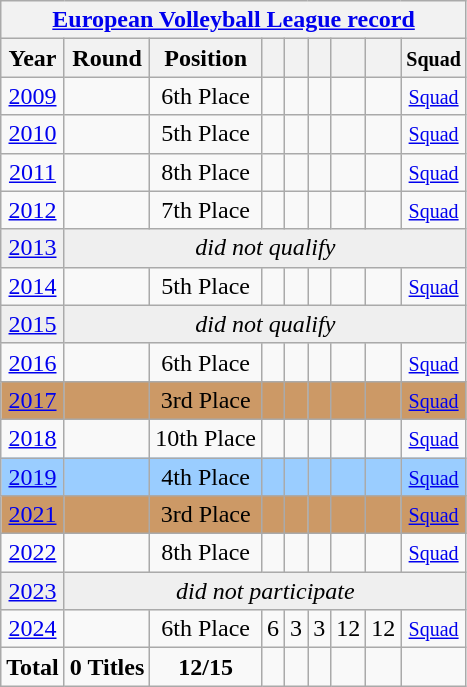<table class="wikitable" style="text-align: center;">
<tr>
<th colspan=9><a href='#'>European Volleyball League record</a></th>
</tr>
<tr>
<th>Year</th>
<th>Round</th>
<th>Position</th>
<th></th>
<th></th>
<th></th>
<th></th>
<th></th>
<th><small>Squad</small></th>
</tr>
<tr>
<td> <a href='#'>2009</a></td>
<td></td>
<td>6th Place</td>
<td></td>
<td></td>
<td></td>
<td></td>
<td></td>
<td><small><a href='#'>Squad</a></small></td>
</tr>
<tr>
<td> <a href='#'>2010</a></td>
<td></td>
<td>5th Place</td>
<td></td>
<td></td>
<td></td>
<td></td>
<td></td>
<td><small><a href='#'>Squad</a></small></td>
</tr>
<tr>
<td> <a href='#'>2011</a></td>
<td></td>
<td>8th Place</td>
<td></td>
<td></td>
<td></td>
<td></td>
<td></td>
<td><small><a href='#'>Squad</a></small></td>
</tr>
<tr>
<td> <a href='#'>2012</a></td>
<td></td>
<td>7th Place</td>
<td></td>
<td></td>
<td></td>
<td></td>
<td></td>
<td><small><a href='#'>Squad</a></small></td>
</tr>
<tr bgcolor="efefef">
<td> <a href='#'>2013</a></td>
<td colspan=9><em>did not qualify</em></td>
</tr>
<tr>
<td> <a href='#'>2014</a></td>
<td></td>
<td>5th Place</td>
<td></td>
<td></td>
<td></td>
<td></td>
<td></td>
<td><small><a href='#'>Squad</a></small></td>
</tr>
<tr bgcolor="efefef">
<td><a href='#'>2015</a></td>
<td colspan=9><em>did not qualify</em></td>
</tr>
<tr>
<td><a href='#'>2016</a></td>
<td></td>
<td>6th Place</td>
<td></td>
<td></td>
<td></td>
<td></td>
<td></td>
<td><small><a href='#'>Squad</a></small></td>
</tr>
<tr bgcolor="#cc9966">
<td><a href='#'>2017</a></td>
<td></td>
<td>3rd Place</td>
<td></td>
<td></td>
<td></td>
<td></td>
<td></td>
<td><small><a href='#'>Squad</a></small></td>
</tr>
<tr>
<td><a href='#'>2018</a></td>
<td></td>
<td>10th Place</td>
<td></td>
<td></td>
<td></td>
<td></td>
<td></td>
<td><small><a href='#'>Squad</a></small></td>
</tr>
<tr bgcolor="#9acdff">
<td><a href='#'>2019</a></td>
<td></td>
<td>4th Place</td>
<td></td>
<td></td>
<td></td>
<td></td>
<td></td>
<td><small><a href='#'>Squad</a></small></td>
</tr>
<tr bgcolor="#cc9966">
<td><a href='#'>2021</a></td>
<td></td>
<td>3rd Place</td>
<td></td>
<td></td>
<td></td>
<td></td>
<td></td>
<td><small><a href='#'>Squad</a></small></td>
</tr>
<tr>
<td><a href='#'>2022</a></td>
<td></td>
<td>8th Place</td>
<td></td>
<td></td>
<td></td>
<td></td>
<td></td>
<td><small><a href='#'>Squad</a></small></td>
</tr>
<tr bgcolor="efefef">
<td><a href='#'>2023</a></td>
<td colspan=9><em>did not participate</em></td>
</tr>
<tr>
<td><a href='#'>2024</a></td>
<td></td>
<td>6th Place</td>
<td>6</td>
<td>3</td>
<td>3</td>
<td>12</td>
<td>12</td>
<td><small><a href='#'>Squad</a></small></td>
</tr>
<tr>
<td colspan=1><strong>Total</strong></td>
<td><strong>0 Titles</strong></td>
<td><strong>12/15</strong></td>
<td></td>
<td></td>
<td></td>
<td></td>
<td></td>
<td></td>
</tr>
</table>
